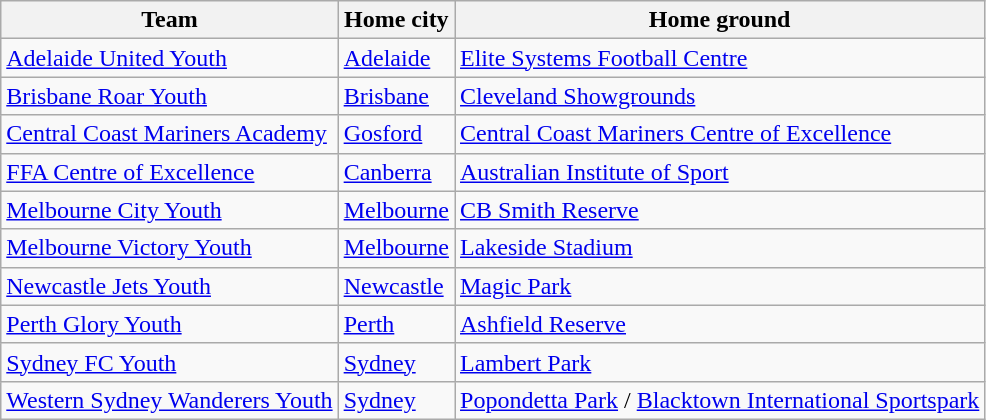<table class="wikitable sortable" style="text-align: left;">
<tr>
<th>Team</th>
<th>Home city</th>
<th>Home ground</th>
</tr>
<tr>
<td><a href='#'>Adelaide United Youth</a></td>
<td><a href='#'>Adelaide</a></td>
<td><a href='#'>Elite Systems Football Centre</a></td>
</tr>
<tr>
<td><a href='#'>Brisbane Roar Youth</a></td>
<td><a href='#'>Brisbane</a></td>
<td><a href='#'>Cleveland Showgrounds</a></td>
</tr>
<tr>
<td><a href='#'>Central Coast Mariners Academy</a></td>
<td><a href='#'>Gosford</a></td>
<td><a href='#'>Central Coast Mariners Centre of Excellence</a></td>
</tr>
<tr>
<td><a href='#'>FFA Centre of Excellence</a></td>
<td><a href='#'>Canberra</a></td>
<td><a href='#'>Australian Institute of Sport</a></td>
</tr>
<tr>
<td><a href='#'>Melbourne City Youth</a></td>
<td><a href='#'>Melbourne</a></td>
<td><a href='#'>CB Smith Reserve</a></td>
</tr>
<tr>
<td><a href='#'>Melbourne Victory Youth</a></td>
<td><a href='#'>Melbourne</a></td>
<td><a href='#'>Lakeside Stadium</a></td>
</tr>
<tr>
<td><a href='#'>Newcastle Jets Youth</a></td>
<td><a href='#'>Newcastle</a></td>
<td><a href='#'>Magic Park</a></td>
</tr>
<tr>
<td><a href='#'>Perth Glory Youth</a></td>
<td><a href='#'>Perth</a></td>
<td><a href='#'>Ashfield Reserve</a></td>
</tr>
<tr>
<td><a href='#'>Sydney FC Youth</a></td>
<td><a href='#'>Sydney</a></td>
<td><a href='#'>Lambert Park</a></td>
</tr>
<tr>
<td><a href='#'>Western Sydney Wanderers Youth</a></td>
<td><a href='#'>Sydney</a></td>
<td><a href='#'>Popondetta Park</a> / <a href='#'>Blacktown International Sportspark</a></td>
</tr>
</table>
